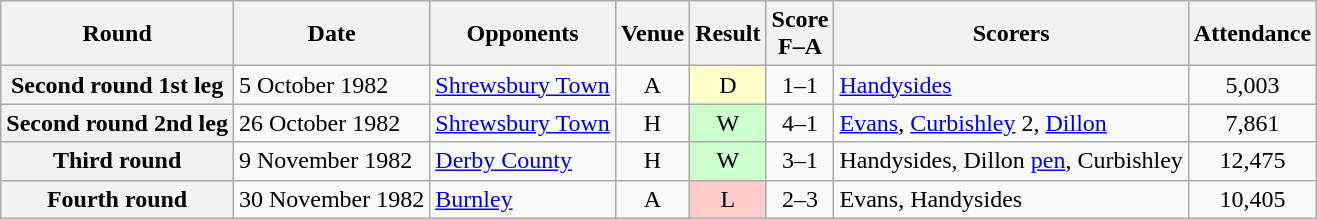<table class="wikitable plainrowheaders" style="text-align:center">
<tr>
<th scope="col">Round</th>
<th scope="col">Date</th>
<th scope="col">Opponents</th>
<th scope="col">Venue</th>
<th scope="col">Result</th>
<th scope="col">Score<br>F–A</th>
<th scope="col">Scorers</th>
<th scope="col">Attendance</th>
</tr>
<tr>
<th scope="row">Second round 1st leg</th>
<td align="left">5 October 1982</td>
<td align="left"><a href='#'>Shrewsbury Town</a></td>
<td>A</td>
<td style="background:#ffc">D</td>
<td>1–1</td>
<td align="left"><a href='#'>Handysides</a></td>
<td>5,003</td>
</tr>
<tr>
<th scope="row">Second round 2nd leg</th>
<td align="left">26 October 1982</td>
<td align="left"><a href='#'>Shrewsbury Town</a></td>
<td>H</td>
<td style="background:#cfc">W</td>
<td>4–1</td>
<td align="left"><a href='#'>Evans</a>, <a href='#'>Curbishley</a> 2, <a href='#'>Dillon</a></td>
<td>7,861</td>
</tr>
<tr>
<th scope="row">Third round</th>
<td align="left">9 November 1982</td>
<td align="left"><a href='#'>Derby County</a></td>
<td>H</td>
<td style="background:#cfc">W</td>
<td>3–1</td>
<td align="left">Handysides, Dillon <a href='#'>pen</a>, Curbishley</td>
<td>12,475</td>
</tr>
<tr>
<th scope="row">Fourth round</th>
<td align="left">30 November 1982</td>
<td align="left"><a href='#'>Burnley</a></td>
<td>A</td>
<td style="background:#fcc">L</td>
<td>2–3</td>
<td align="left">Evans, Handysides</td>
<td>10,405</td>
</tr>
</table>
